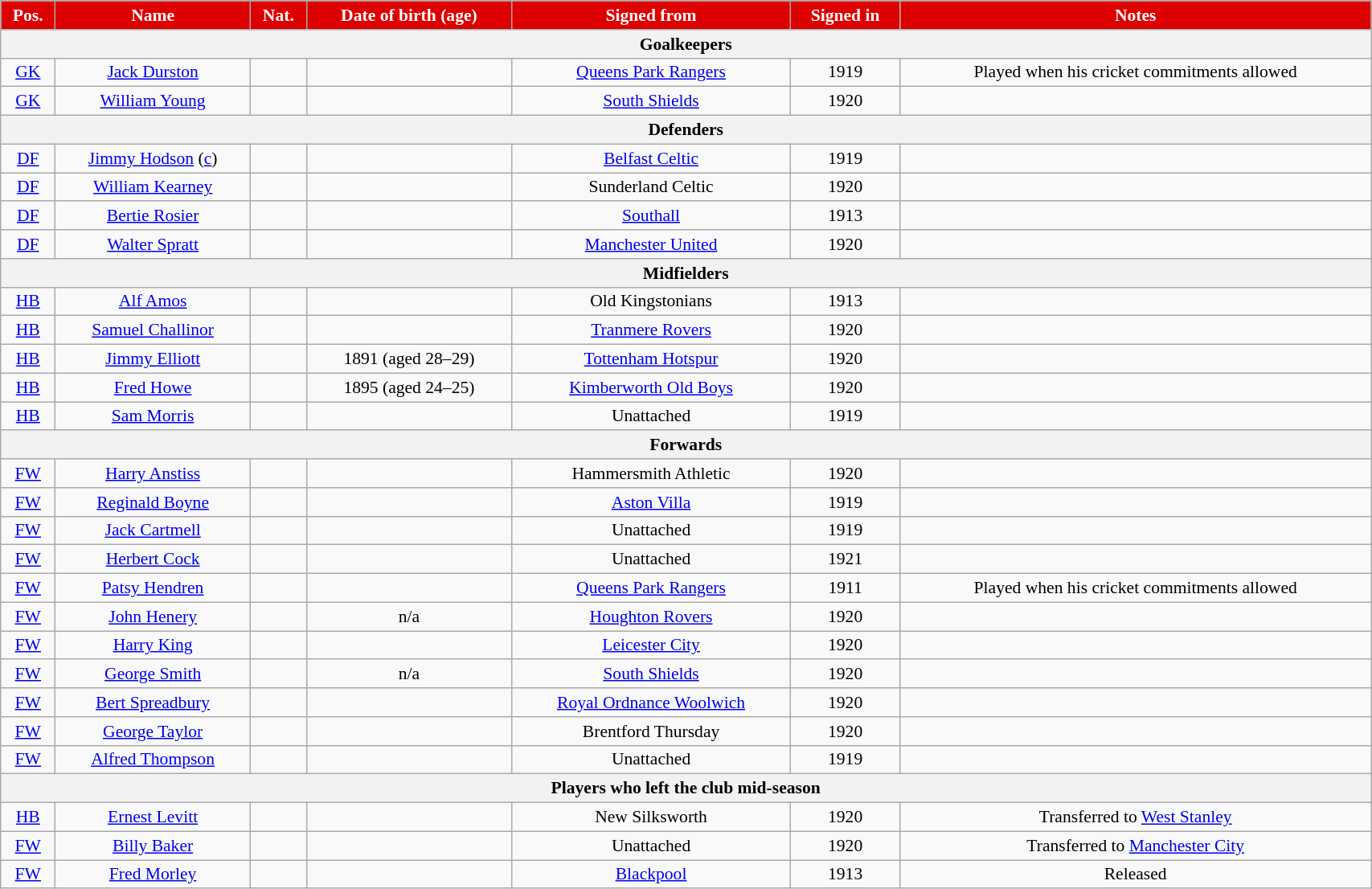<table class="wikitable"  style="text-align:center; font-size:90%; width:90%;">
<tr>
<th style="background:#d00; color:white; text-align:center;">Pos.</th>
<th style="background:#d00; color:white; text-align:center;">Name</th>
<th style="background:#d00; color:white; text-align:center;">Nat.</th>
<th style="background:#d00; color:white; text-align:center;">Date of birth (age)</th>
<th style="background:#d00; color:white; text-align:center;">Signed from</th>
<th style="background:#d00; color:white; text-align:center;">Signed in</th>
<th style="background:#d00; color:white; text-align:center;">Notes</th>
</tr>
<tr>
<th colspan="7">Goalkeepers</th>
</tr>
<tr>
<td><a href='#'>GK</a></td>
<td><a href='#'>Jack Durston</a></td>
<td></td>
<td></td>
<td><a href='#'>Queens Park Rangers</a></td>
<td>1919</td>
<td>Played when his cricket commitments allowed</td>
</tr>
<tr>
<td><a href='#'>GK</a></td>
<td><a href='#'>William Young</a></td>
<td></td>
<td></td>
<td><a href='#'>South Shields</a></td>
<td>1920</td>
<td></td>
</tr>
<tr>
<th colspan="7">Defenders</th>
</tr>
<tr>
<td><a href='#'>DF</a></td>
<td><a href='#'>Jimmy Hodson</a> (<a href='#'>c</a>)</td>
<td></td>
<td></td>
<td><a href='#'>Belfast Celtic</a></td>
<td>1919</td>
<td></td>
</tr>
<tr>
<td><a href='#'>DF</a></td>
<td><a href='#'>William Kearney</a></td>
<td></td>
<td></td>
<td>Sunderland Celtic</td>
<td>1920</td>
<td></td>
</tr>
<tr>
<td><a href='#'>DF</a></td>
<td><a href='#'>Bertie Rosier</a></td>
<td></td>
<td></td>
<td><a href='#'>Southall</a></td>
<td>1913</td>
<td></td>
</tr>
<tr>
<td><a href='#'>DF</a></td>
<td><a href='#'>Walter Spratt</a></td>
<td></td>
<td></td>
<td><a href='#'>Manchester United</a></td>
<td>1920</td>
<td></td>
</tr>
<tr>
<th colspan="7">Midfielders</th>
</tr>
<tr>
<td><a href='#'>HB</a></td>
<td><a href='#'>Alf Amos</a></td>
<td></td>
<td></td>
<td>Old Kingstonians</td>
<td>1913</td>
<td></td>
</tr>
<tr>
<td><a href='#'>HB</a></td>
<td><a href='#'>Samuel Challinor</a></td>
<td></td>
<td></td>
<td><a href='#'>Tranmere Rovers</a></td>
<td>1920</td>
<td></td>
</tr>
<tr>
<td><a href='#'>HB</a></td>
<td><a href='#'>Jimmy Elliott</a></td>
<td></td>
<td>1891 (aged 28–29)</td>
<td><a href='#'>Tottenham Hotspur</a></td>
<td>1920</td>
<td></td>
</tr>
<tr>
<td><a href='#'>HB</a></td>
<td><a href='#'>Fred Howe</a></td>
<td></td>
<td>1895 (aged 24–25)</td>
<td><a href='#'>Kimberworth Old Boys</a></td>
<td>1920</td>
<td></td>
</tr>
<tr>
<td><a href='#'>HB</a></td>
<td><a href='#'>Sam Morris</a></td>
<td></td>
<td></td>
<td>Unattached</td>
<td>1919</td>
<td></td>
</tr>
<tr>
<th colspan="7">Forwards</th>
</tr>
<tr>
<td><a href='#'>FW</a></td>
<td><a href='#'>Harry Anstiss</a></td>
<td></td>
<td></td>
<td>Hammersmith Athletic</td>
<td>1920</td>
<td></td>
</tr>
<tr>
<td><a href='#'>FW</a></td>
<td><a href='#'>Reginald Boyne</a></td>
<td></td>
<td></td>
<td><a href='#'>Aston Villa</a></td>
<td>1919</td>
<td></td>
</tr>
<tr>
<td><a href='#'>FW</a></td>
<td><a href='#'>Jack Cartmell</a></td>
<td></td>
<td></td>
<td>Unattached</td>
<td>1919</td>
<td></td>
</tr>
<tr>
<td><a href='#'>FW</a></td>
<td><a href='#'>Herbert Cock</a></td>
<td></td>
<td></td>
<td>Unattached</td>
<td>1921</td>
<td></td>
</tr>
<tr>
<td><a href='#'>FW</a></td>
<td><a href='#'>Patsy Hendren</a></td>
<td></td>
<td></td>
<td><a href='#'>Queens Park Rangers</a></td>
<td>1911</td>
<td>Played when his cricket commitments allowed</td>
</tr>
<tr>
<td><a href='#'>FW</a></td>
<td><a href='#'>John Henery</a></td>
<td></td>
<td>n/a</td>
<td><a href='#'>Houghton Rovers</a></td>
<td>1920</td>
<td></td>
</tr>
<tr>
<td><a href='#'>FW</a></td>
<td><a href='#'>Harry King</a></td>
<td></td>
<td></td>
<td><a href='#'>Leicester City</a></td>
<td>1920</td>
<td></td>
</tr>
<tr>
<td><a href='#'>FW</a></td>
<td><a href='#'>George Smith</a></td>
<td></td>
<td>n/a</td>
<td><a href='#'>South Shields</a></td>
<td>1920</td>
<td></td>
</tr>
<tr>
<td><a href='#'>FW</a></td>
<td><a href='#'>Bert Spreadbury</a></td>
<td></td>
<td></td>
<td><a href='#'>Royal Ordnance Woolwich</a></td>
<td>1920</td>
<td></td>
</tr>
<tr>
<td><a href='#'>FW</a></td>
<td><a href='#'>George Taylor</a></td>
<td></td>
<td></td>
<td>Brentford Thursday</td>
<td>1920</td>
<td></td>
</tr>
<tr>
<td><a href='#'>FW</a></td>
<td><a href='#'>Alfred Thompson</a></td>
<td></td>
<td></td>
<td>Unattached</td>
<td>1919</td>
<td></td>
</tr>
<tr>
<th colspan="7">Players who left the club mid-season</th>
</tr>
<tr>
<td><a href='#'>HB</a></td>
<td><a href='#'>Ernest Levitt</a></td>
<td></td>
<td></td>
<td>New Silksworth</td>
<td>1920</td>
<td>Transferred to <a href='#'>West Stanley</a></td>
</tr>
<tr>
<td><a href='#'>FW</a></td>
<td><a href='#'>Billy Baker</a></td>
<td></td>
<td></td>
<td>Unattached</td>
<td>1920</td>
<td>Transferred to <a href='#'>Manchester City</a></td>
</tr>
<tr>
<td><a href='#'>FW</a></td>
<td><a href='#'>Fred Morley</a></td>
<td></td>
<td></td>
<td><a href='#'>Blackpool</a></td>
<td>1913</td>
<td>Released</td>
</tr>
</table>
